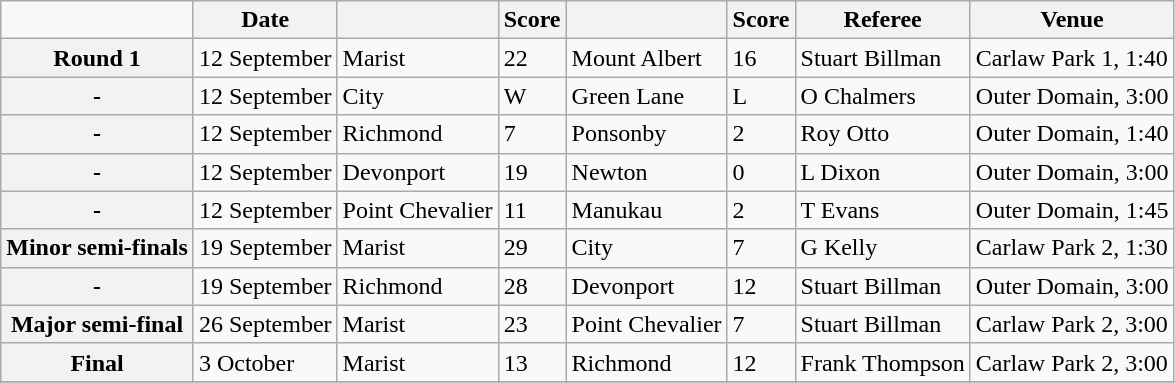<table class="wikitable mw-collapsible">
<tr>
<td></td>
<th scope="col">Date</th>
<th scope="col"></th>
<th scope="col">Score</th>
<th scope="col"></th>
<th scope="col">Score</th>
<th scope="col">Referee</th>
<th scope="col">Venue</th>
</tr>
<tr>
<th scope="row">Round 1</th>
<td>12 September</td>
<td>Marist</td>
<td>22</td>
<td>Mount Albert</td>
<td>16</td>
<td>Stuart Billman</td>
<td>Carlaw Park 1, 1:40</td>
</tr>
<tr>
<th scope="row">-</th>
<td>12 September</td>
<td>City</td>
<td>W</td>
<td>Green Lane</td>
<td>L</td>
<td>O Chalmers</td>
<td>Outer Domain, 3:00</td>
</tr>
<tr>
<th scope="row">-</th>
<td>12 September</td>
<td>Richmond</td>
<td>7</td>
<td>Ponsonby</td>
<td>2</td>
<td>Roy Otto</td>
<td>Outer Domain, 1:40</td>
</tr>
<tr>
<th scope="row">-</th>
<td>12 September</td>
<td>Devonport</td>
<td>19</td>
<td>Newton</td>
<td>0</td>
<td>L Dixon</td>
<td>Outer Domain, 3:00</td>
</tr>
<tr>
<th scope="row">-</th>
<td>12 September</td>
<td>Point Chevalier</td>
<td>11</td>
<td>Manukau</td>
<td>2</td>
<td>T Evans</td>
<td>Outer Domain, 1:45</td>
</tr>
<tr>
<th scope="row">Minor semi-finals</th>
<td>19 September</td>
<td>Marist</td>
<td>29</td>
<td>City</td>
<td>7</td>
<td>G Kelly</td>
<td>Carlaw Park 2, 1:30</td>
</tr>
<tr>
<th scope="row">-</th>
<td>19 September</td>
<td>Richmond</td>
<td>28</td>
<td>Devonport</td>
<td>12</td>
<td>Stuart Billman</td>
<td>Outer Domain, 3:00</td>
</tr>
<tr>
<th scope="row">Major semi-final</th>
<td>26 September</td>
<td>Marist</td>
<td>23</td>
<td>Point Chevalier</td>
<td>7</td>
<td>Stuart Billman</td>
<td>Carlaw Park 2, 3:00</td>
</tr>
<tr>
<th scope="row">Final</th>
<td>3 October </td>
<td>Marist</td>
<td>13</td>
<td>Richmond</td>
<td>12</td>
<td>Frank Thompson</td>
<td>Carlaw Park 2, 3:00</td>
</tr>
<tr>
</tr>
</table>
